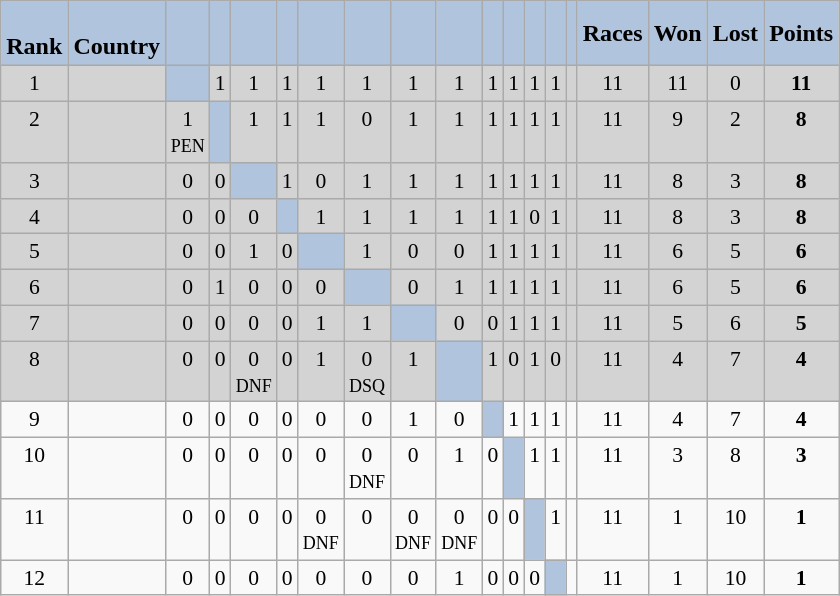<table class="wikitable font-size:90%">
<tr bgcolor="LightSteelBlue" align="center">
<td> <br> <strong>Rank</strong></td>
<td> <br><strong>Country</strong></td>
<td></td>
<td></td>
<td></td>
<td></td>
<td></td>
<td></td>
<td></td>
<td></td>
<td></td>
<td></td>
<td></td>
<td></td>
<td></td>
<td><strong>Races</strong></td>
<td><strong>Won</strong></td>
<td><strong>Lost</strong></td>
<td><strong>Points</strong></td>
</tr>
<tr style="vertical-align:top; font-size:90%" bgcolor="LightGray" align="center">
<td>1</td>
<td></td>
<td bgcolor=LightSteelBlue></td>
<td>1</td>
<td>1</td>
<td>1</td>
<td>1</td>
<td>1</td>
<td>1</td>
<td>1</td>
<td>1</td>
<td>1</td>
<td>1</td>
<td>1</td>
<td></td>
<td>11</td>
<td>11</td>
<td>0</td>
<td><strong>11</strong></td>
</tr>
<tr style="vertical-align:top; font-size:90%" bgcolor="LightGray" align="center">
<td>2</td>
<td align=center></td>
<td>1<br><small>PEN</small></td>
<td bgcolor=LightSteelBlue></td>
<td>1</td>
<td>1</td>
<td>1</td>
<td>0</td>
<td>1</td>
<td>1</td>
<td>1</td>
<td>1</td>
<td>1</td>
<td>1</td>
<td></td>
<td>11</td>
<td>9</td>
<td>2</td>
<td><strong>8</strong></td>
</tr>
<tr style="vertical-align:top; font-size:90%" bgcolor="LightGray" align="center">
<td>3</td>
<td align=center></td>
<td>0</td>
<td>0</td>
<td bgcolor=LightSteelBlue></td>
<td>1</td>
<td>0</td>
<td>1</td>
<td>1</td>
<td>1</td>
<td>1</td>
<td>1</td>
<td>1</td>
<td>1</td>
<td></td>
<td>11</td>
<td>8</td>
<td>3</td>
<td><strong>8</strong></td>
</tr>
<tr style="vertical-align:top; font-size:90%" bgcolor="LightGray" align="center">
<td>4</td>
<td align=center></td>
<td>0</td>
<td>0</td>
<td>0</td>
<td bgcolor=LightSteelBlue></td>
<td>1</td>
<td>1</td>
<td>1</td>
<td>1</td>
<td>1</td>
<td>1</td>
<td>0</td>
<td>1</td>
<td></td>
<td>11</td>
<td>8</td>
<td>3</td>
<td><strong>8</strong></td>
</tr>
<tr style="vertical-align:top; font-size:90%" bgcolor="LightGray" align="center">
<td>5</td>
<td align=center></td>
<td>0</td>
<td>0</td>
<td>1</td>
<td>0</td>
<td bgcolor=LightSteelBlue></td>
<td>1</td>
<td>0</td>
<td>0</td>
<td>1</td>
<td>1</td>
<td>1</td>
<td>1</td>
<td></td>
<td>11</td>
<td>6</td>
<td>5</td>
<td><strong>6</strong></td>
</tr>
<tr style="vertical-align:top; font-size:90%" bgcolor="LightGray" align="center">
<td>6</td>
<td align=center></td>
<td>0</td>
<td>1</td>
<td>0</td>
<td>0</td>
<td>0</td>
<td bgcolor=LightSteelBlue></td>
<td>0</td>
<td>1</td>
<td>1</td>
<td>1</td>
<td>1</td>
<td>1</td>
<td></td>
<td>11</td>
<td>6</td>
<td>5</td>
<td><strong>6</strong></td>
</tr>
<tr style="vertical-align:top; font-size:90%" bgcolor="LightGray" align="center">
<td>7</td>
<td align=center></td>
<td>0</td>
<td>0</td>
<td>0</td>
<td>0</td>
<td>1</td>
<td>1</td>
<td bgcolor=LightSteelBlue></td>
<td>0</td>
<td>0</td>
<td>1</td>
<td>1</td>
<td>1</td>
<td></td>
<td>11</td>
<td>5</td>
<td>6</td>
<td><strong>5</strong></td>
</tr>
<tr style="vertical-align:top; font-size:90%" bgcolor="LightGray" align="center">
<td>8</td>
<td align=center></td>
<td>0</td>
<td>0</td>
<td>0<br><small>DNF</small></td>
<td>0</td>
<td>1</td>
<td>0<br><small>DSQ</small></td>
<td>1</td>
<td bgcolor=LightSteelBlue></td>
<td>1</td>
<td>0</td>
<td>1</td>
<td>0</td>
<td></td>
<td>11</td>
<td>4</td>
<td>7</td>
<td><strong>4</strong></td>
</tr>
<tr style="vertical-align:top; font-size:90%" align="center">
<td>9</td>
<td align=center></td>
<td>0</td>
<td>0</td>
<td>0</td>
<td>0</td>
<td>0</td>
<td>0</td>
<td>1</td>
<td>0</td>
<td bgcolor=LightSteelBlue></td>
<td>1</td>
<td>1</td>
<td>1</td>
<td></td>
<td>11</td>
<td>4</td>
<td>7</td>
<td><strong>4</strong></td>
</tr>
<tr style="vertical-align:top; font-size:90%" align="center">
<td>10</td>
<td align=center></td>
<td>0</td>
<td>0</td>
<td>0</td>
<td>0</td>
<td>0</td>
<td>0<br><small>DNF</small></td>
<td>0</td>
<td>1</td>
<td>0</td>
<td bgcolor=LightSteelBlue></td>
<td>1</td>
<td>1</td>
<td></td>
<td>11</td>
<td>3</td>
<td>8</td>
<td><strong>3</strong></td>
</tr>
<tr style="vertical-align:top; font-size:90%" align="center">
<td>11</td>
<td align=center></td>
<td>0</td>
<td>0</td>
<td>0</td>
<td>0</td>
<td>0<br><small>DNF</small></td>
<td>0</td>
<td>0<br><small>DNF</small></td>
<td>0<br><small>DNF</small></td>
<td>0</td>
<td>0</td>
<td bgcolor=LightSteelBlue></td>
<td>1</td>
<td></td>
<td>11</td>
<td>1</td>
<td>10</td>
<td><strong>1</strong></td>
</tr>
<tr style="vertical-align:top; font-size:90%" align="center">
<td>12</td>
<td align=center></td>
<td>0</td>
<td>0</td>
<td>0</td>
<td>0</td>
<td>0</td>
<td>0</td>
<td>0</td>
<td>1</td>
<td>0</td>
<td>0</td>
<td>0</td>
<td bgcolor=LightSteelBlue></td>
<td></td>
<td>11</td>
<td>1</td>
<td>10</td>
<td><strong>1</strong></td>
</tr>
</table>
